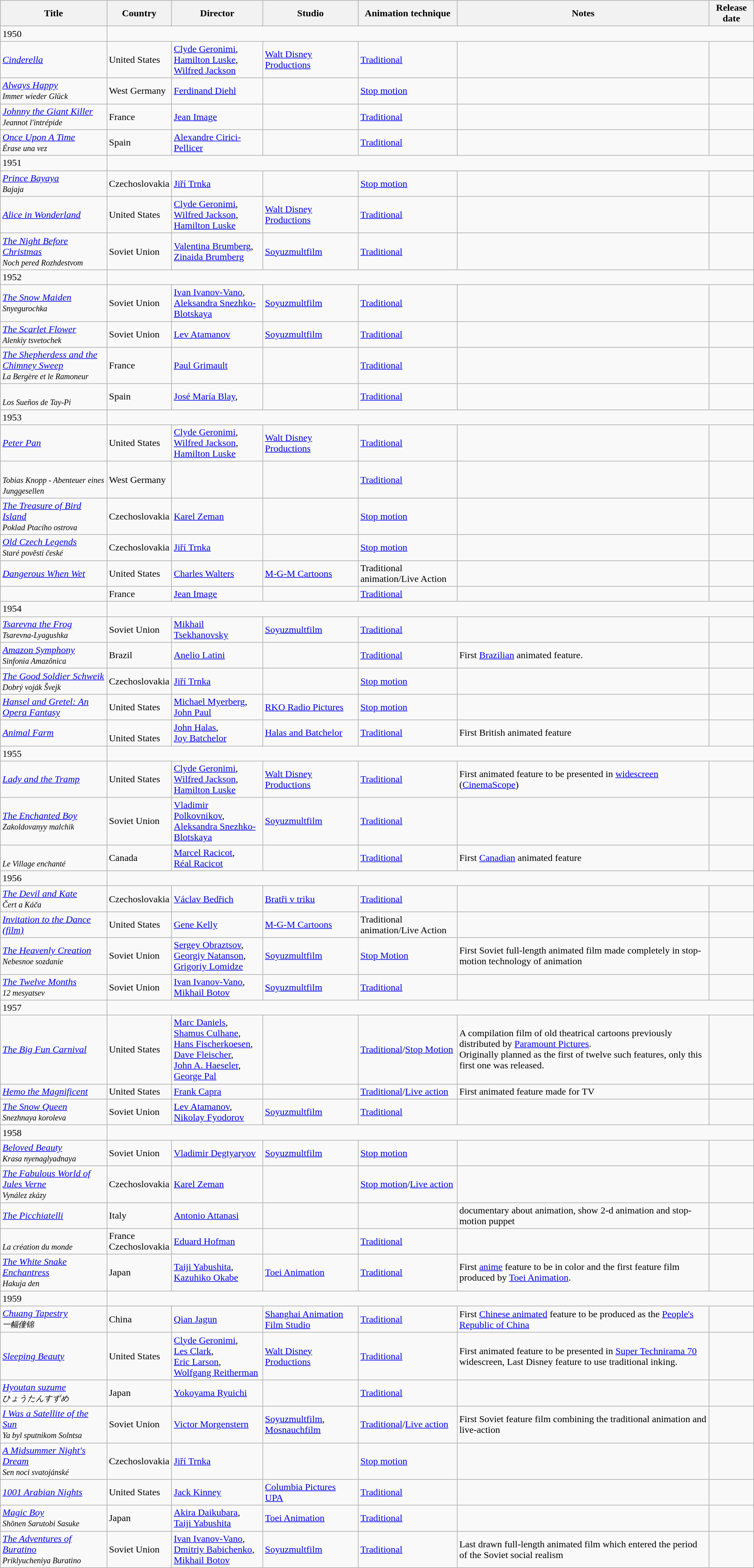<table class="wikitable" width="100%">
<tr>
<th>Title</th>
<th>Country</th>
<th>Director</th>
<th>Studio</th>
<th>Animation technique</th>
<th>Notes</th>
<th>Release date</th>
</tr>
<tr>
<td>1950</td>
</tr>
<tr>
<td><em><a href='#'>Cinderella</a></em></td>
<td>United States</td>
<td><a href='#'>Clyde Geronimi</a>,<br> <a href='#'>Hamilton Luske</a>,<br> <a href='#'>Wilfred Jackson</a></td>
<td><a href='#'>Walt Disney Productions</a></td>
<td><a href='#'>Traditional</a></td>
<td></td>
<td></td>
</tr>
<tr>
<td><em><a href='#'>Always Happy</a></em> <br> <em><small>Immer wieder Glück</small></em></td>
<td>West Germany</td>
<td><a href='#'>Ferdinand Diehl</a></td>
<td></td>
<td><a href='#'>Stop motion</a></td>
<td></td>
<td></td>
</tr>
<tr>
<td><em><a href='#'>Johnny the Giant Killer</a></em> <br> <em><small>Jeannot l'intrépide</small></em></td>
<td>France</td>
<td><a href='#'>Jean Image</a></td>
<td></td>
<td><a href='#'>Traditional</a></td>
<td></td>
<td></td>
</tr>
<tr>
<td><em><a href='#'>Once Upon A Time</a></em> <br> <em><small>Érase una vez</small></em></td>
<td>Spain</td>
<td><a href='#'>Alexandre Cirici-Pellicer</a></td>
<td></td>
<td><a href='#'>Traditional</a></td>
<td></td>
<td></td>
</tr>
<tr>
<td>1951</td>
</tr>
<tr>
<td><em><a href='#'>Prince Bayaya</a></em> <br> <em><small>Bajaja</small></em></td>
<td>Czechoslovakia</td>
<td><a href='#'>Jiří Trnka</a></td>
<td></td>
<td><a href='#'>Stop motion</a></td>
<td></td>
<td></td>
</tr>
<tr>
<td><em><a href='#'>Alice in Wonderland</a></em></td>
<td>United States</td>
<td><a href='#'>Clyde Geronimi</a>,<br> <a href='#'>Wilfred Jackson</a>,<br> <a href='#'>Hamilton Luske</a></td>
<td><a href='#'>Walt Disney Productions</a></td>
<td><a href='#'>Traditional</a></td>
<td></td>
<td></td>
</tr>
<tr>
<td><em><a href='#'>The Night Before Christmas</a></em> <br> <em><small>Noch pered Rozhdestvom</small></em></td>
<td>Soviet Union</td>
<td><a href='#'>Valentina Brumberg</a>,<br> <a href='#'>Zinaida Brumberg</a></td>
<td><a href='#'>Soyuzmultfilm</a></td>
<td><a href='#'>Traditional</a></td>
<td></td>
<td></td>
</tr>
<tr>
<td>1952</td>
</tr>
<tr>
<td><em><a href='#'>The Snow Maiden</a></em> <br> <em><small>Snyegurochka</small></em></td>
<td>Soviet Union</td>
<td><a href='#'>Ivan Ivanov-Vano</a>,<br> <a href='#'>Aleksandra Snezhko-Blotskaya</a></td>
<td><a href='#'>Soyuzmultfilm</a></td>
<td><a href='#'>Traditional</a></td>
<td></td>
<td></td>
</tr>
<tr>
<td><em><a href='#'>The Scarlet Flower</a></em> <br> <em><small>Alenkiy tsvetochek</small></em></td>
<td>Soviet Union</td>
<td><a href='#'>Lev Atamanov</a></td>
<td><a href='#'>Soyuzmultfilm</a></td>
<td><a href='#'>Traditional</a></td>
<td></td>
<td></td>
</tr>
<tr>
<td><em><a href='#'>The Shepherdess and the Chimney Sweep</a></em> <br> <em><small>La Bergère et le Ramoneur</small></em></td>
<td>France</td>
<td><a href='#'>Paul Grimault</a></td>
<td></td>
<td><a href='#'>Traditional</a></td>
<td></td>
<td></td>
</tr>
<tr>
<td><em></em> <br> <em><small>Los Sueños de Tay-Pi</small></em></td>
<td>Spain</td>
<td><a href='#'>José María Blay</a>,<br> </td>
<td></td>
<td><a href='#'>Traditional</a></td>
<td></td>
<td></td>
</tr>
<tr>
<td>1953</td>
</tr>
<tr>
<td><em><a href='#'>Peter Pan</a></em></td>
<td>United States</td>
<td><a href='#'>Clyde Geronimi</a>,<br> <a href='#'>Wilfred Jackson</a>,<br> <a href='#'>Hamilton Luske</a></td>
<td><a href='#'>Walt Disney Productions</a></td>
<td><a href='#'>Traditional</a></td>
<td></td>
<td></td>
</tr>
<tr>
<td><em></em> <br> <em><small>Tobias Knopp - Abenteuer eines Junggesellen</small></em></td>
<td>West Germany</td>
<td></td>
<td></td>
<td><a href='#'>Traditional</a></td>
<td></td>
<td></td>
</tr>
<tr>
<td><em><a href='#'>The Treasure of Bird Island</a></em> <br> <em><small>Poklad Ptacího ostrova</small></em></td>
<td>Czechoslovakia</td>
<td><a href='#'>Karel Zeman</a></td>
<td></td>
<td><a href='#'>Stop motion</a></td>
<td></td>
<td></td>
</tr>
<tr>
<td><em><a href='#'>Old Czech Legends</a></em> <br> <em><small>Staré pověsti české</small></em></td>
<td>Czechoslovakia</td>
<td><a href='#'>Jiří Trnka</a></td>
<td></td>
<td><a href='#'>Stop motion</a></td>
<td></td>
<td></td>
</tr>
<tr>
<td><em><a href='#'>Dangerous When Wet</a></em></td>
<td>United States</td>
<td><a href='#'>Charles Walters</a></td>
<td><a href='#'>M-G-M Cartoons</a></td>
<td>Traditional animation/Live Action</td>
<td></td>
<td></td>
</tr>
<tr>
<td><em></em></td>
<td>France</td>
<td><a href='#'>Jean Image</a></td>
<td></td>
<td><a href='#'>Traditional</a></td>
<td></td>
<td></td>
</tr>
<tr>
<td>1954</td>
</tr>
<tr>
<td><em><a href='#'>Tsarevna the Frog</a></em> <br> <em><small>Tsarevna-Lyagushka</small></em></td>
<td>Soviet Union</td>
<td><a href='#'>Mikhail Tsekhanovsky</a></td>
<td><a href='#'>Soyuzmultfilm</a></td>
<td><a href='#'>Traditional</a></td>
<td></td>
<td></td>
</tr>
<tr>
<td><em><a href='#'>Amazon Symphony</a></em> <br> <em><small>Sinfonia Amazônica</small></em></td>
<td>Brazil</td>
<td><a href='#'>Anelio Latini</a></td>
<td></td>
<td><a href='#'>Traditional</a></td>
<td>First <a href='#'>Brazilian</a> animated feature.</td>
<td></td>
</tr>
<tr>
<td><em><a href='#'>The Good Soldier Schweik</a></em> <br> <em><small>Dobrý voják Švejk</small></em></td>
<td>Czechoslovakia</td>
<td><a href='#'>Jiří Trnka</a></td>
<td></td>
<td><a href='#'>Stop motion</a></td>
<td></td>
<td></td>
</tr>
<tr>
<td><em><a href='#'>Hansel and Gretel: An Opera Fantasy</a></em></td>
<td>United States</td>
<td><a href='#'>Michael Myerberg</a>,<br> <a href='#'>John Paul</a></td>
<td><a href='#'>RKO Radio Pictures</a></td>
<td><a href='#'>Stop motion</a></td>
<td></td>
<td></td>
</tr>
<tr>
<td><em><a href='#'>Animal Farm</a></em></td>
<td> <br> United States</td>
<td><a href='#'>John Halas</a>,<br> <a href='#'>Joy Batchelor</a></td>
<td><a href='#'>Halas and Batchelor</a></td>
<td><a href='#'>Traditional</a></td>
<td>First British animated feature</td>
<td></td>
</tr>
<tr>
<td>1955</td>
</tr>
<tr>
<td><em><a href='#'>Lady and the Tramp</a></em></td>
<td>United States</td>
<td><a href='#'>Clyde Geronimi</a>,<br> <a href='#'>Wilfred Jackson</a>,<br> <a href='#'>Hamilton Luske</a></td>
<td><a href='#'>Walt Disney Productions</a></td>
<td><a href='#'>Traditional</a></td>
<td>First animated feature to be presented in <a href='#'>widescreen</a> (<a href='#'>CinemaScope</a>)</td>
<td></td>
</tr>
<tr>
<td><em><a href='#'>The Enchanted Boy</a></em> <br> <em><small>Zakoldovanyy malchik</small></em></td>
<td>Soviet Union</td>
<td><a href='#'>Vladimir Polkovnikov</a>,<br> <a href='#'>Aleksandra Snezhko-Blotskaya</a></td>
<td><a href='#'>Soyuzmultfilm</a></td>
<td><a href='#'>Traditional</a></td>
<td></td>
<td></td>
</tr>
<tr>
<td><em></em> <br> <em><small>Le Village enchanté</small></em></td>
<td>Canada</td>
<td><a href='#'>Marcel Racicot</a>,<br> <a href='#'>Réal Racicot</a></td>
<td></td>
<td><a href='#'>Traditional</a></td>
<td>First <a href='#'>Canadian</a> animated feature</td>
<td></td>
</tr>
<tr>
<td>1956</td>
</tr>
<tr>
<td><em><a href='#'>The Devil and Kate</a></em> <br> <em><small>Čert a Káča</small></em></td>
<td>Czechoslovakia</td>
<td><a href='#'>Václav Bedřich</a></td>
<td><a href='#'>Bratři v triku</a></td>
<td><a href='#'>Traditional</a></td>
<td></td>
<td></td>
</tr>
<tr>
<td><em><a href='#'>Invitation to the Dance (film)</a></em></td>
<td>United States</td>
<td><a href='#'>Gene Kelly</a></td>
<td><a href='#'>M-G-M Cartoons</a></td>
<td>Traditional animation/Live Action</td>
<td></td>
<td></td>
</tr>
<tr>
<td><em><a href='#'>The Heavenly Creation</a></em> <br> <em><small>Nebesnoe sozdanie</small></em></td>
<td>Soviet Union</td>
<td><a href='#'>Sergey Obraztsov</a>,<br> <a href='#'>Georgiy Natanson</a>,<br> <a href='#'>Grigoriy Lomidze</a></td>
<td><a href='#'>Soyuzmultfilm</a></td>
<td><a href='#'>Stop Motion</a></td>
<td>First Soviet full-length animated film made completely in stop-motion technology of animation</td>
<td></td>
</tr>
<tr>
<td><em><a href='#'>The Twelve Months</a></em> <br> <em><small>12 mesyatsev</small></em></td>
<td>Soviet Union</td>
<td><a href='#'>Ivan Ivanov-Vano</a>,<br> <a href='#'>Mikhail Botov</a></td>
<td><a href='#'>Soyuzmultfilm</a></td>
<td><a href='#'>Traditional</a></td>
<td></td>
<td></td>
</tr>
<tr>
<td>1957</td>
</tr>
<tr>
<td><em><a href='#'>The Big Fun Carnival</a></em></td>
<td>United States</td>
<td><a href='#'>Marc Daniels</a>,<br> <a href='#'>Shamus Culhane</a>,<br> <a href='#'>Hans Fischerkoesen</a>,<br> <a href='#'>Dave Fleischer</a>,<br> <a href='#'>John A. Haeseler</a>,<br> <a href='#'>George Pal</a></td>
<td></td>
<td><a href='#'>Traditional</a>/<a href='#'>Stop Motion</a></td>
<td>A compilation film of old theatrical cartoons previously distributed by <a href='#'>Paramount Pictures</a>.<br>Originally planned as the first of twelve such features, only this first one was released.</td>
<td></td>
</tr>
<tr>
<td><em><a href='#'>Hemo the Magnificent</a></em></td>
<td>United States</td>
<td><a href='#'>Frank Capra</a></td>
<td></td>
<td><a href='#'>Traditional</a>/<a href='#'>Live action</a></td>
<td>First animated feature made for TV</td>
<td></td>
</tr>
<tr>
<td><em><a href='#'>The Snow Queen</a></em> <br> <em><small>Snezhnaya koroleva</small></em></td>
<td>Soviet Union</td>
<td><a href='#'>Lev Atamanov</a>,<br> <a href='#'>Nikolay Fyodorov</a></td>
<td><a href='#'>Soyuzmultfilm</a></td>
<td><a href='#'>Traditional</a></td>
<td></td>
<td></td>
</tr>
<tr>
<td>1958</td>
</tr>
<tr>
<td><em><a href='#'>Beloved Beauty</a></em> <br> <em><small>Krasa nyenaglyadnaya</small></em></td>
<td>Soviet Union</td>
<td><a href='#'>Vladimir Degtyaryov</a></td>
<td><a href='#'>Soyuzmultfilm</a></td>
<td><a href='#'>Stop motion</a></td>
<td></td>
<td></td>
</tr>
<tr>
<td><em><a href='#'>The Fabulous World of Jules Verne</a></em> <br> <em><small>Vynález zkázy</small></em></td>
<td>Czechoslovakia</td>
<td><a href='#'>Karel Zeman</a></td>
<td></td>
<td><a href='#'>Stop motion</a>/<a href='#'>Live action</a></td>
<td></td>
<td></td>
</tr>
<tr>
<td><em><a href='#'>The Picchiatelli</a></em></td>
<td>Italy</td>
<td><a href='#'>Antonio Attanasi</a></td>
<td></td>
<td></td>
<td>documentary about animation, show 2-d animation and stop-motion puppet</td>
<td></td>
</tr>
<tr>
<td><em></em> <br> <em><small>La création du monde</small></em></td>
<td>France <br> Czechoslovakia</td>
<td><a href='#'>Eduard Hofman</a></td>
<td></td>
<td><a href='#'>Traditional</a></td>
<td></td>
<td></td>
</tr>
<tr>
<td><em><a href='#'>The White Snake Enchantress</a></em> <br> <em><small>Hakuja den</small></em></td>
<td>Japan</td>
<td><a href='#'>Taiji Yabushita</a>,<br> <a href='#'>Kazuhiko Okabe</a></td>
<td><a href='#'>Toei Animation</a></td>
<td><a href='#'>Traditional</a></td>
<td>First <a href='#'>anime</a> feature to be in color and the first feature film produced by <a href='#'>Toei Animation</a>.</td>
<td></td>
</tr>
<tr>
<td>1959</td>
</tr>
<tr>
<td><em><a href='#'>Chuang Tapestry</a></em> <br> <em><small>一幅僮锦</small></em></td>
<td>China</td>
<td><a href='#'>Qian Jagun</a></td>
<td><a href='#'>Shanghai Animation Film Studio</a></td>
<td><a href='#'>Traditional</a></td>
<td>First <a href='#'>Chinese animated</a> feature to be produced as the <a href='#'>People's Republic of China</a></td>
<td></td>
</tr>
<tr>
<td><em><a href='#'>Sleeping Beauty</a></em></td>
<td>United States</td>
<td><a href='#'>Clyde Geronimi</a>,<br> <a href='#'>Les Clark</a>,<br> <a href='#'>Eric Larson</a>,<br> <a href='#'>Wolfgang Reitherman</a></td>
<td><a href='#'>Walt Disney Productions</a></td>
<td><a href='#'>Traditional</a></td>
<td>First animated feature to be presented in <a href='#'>Super Technirama 70</a> widescreen, Last Disney feature to use traditional inking.</td>
<td></td>
</tr>
<tr>
<td><em><a href='#'>Hyoutan suzume</a></em> <br> <em><small>ひょうたんすずめ</small></em></td>
<td>Japan</td>
<td><a href='#'>Yokoyama Ryuichi</a></td>
<td></td>
<td><a href='#'>Traditional</a></td>
<td></td>
<td></td>
</tr>
<tr>
<td><em><a href='#'>I Was a Satellite of the Sun</a></em> <br> <em><small>Ya byl sputnikom Solntsa </small></em></td>
<td>Soviet Union</td>
<td><a href='#'>Victor Morgenstern</a></td>
<td><a href='#'>Soyuzmultfilm</a>, <a href='#'>Mosnauchfilm</a></td>
<td><a href='#'>Traditional</a>/<a href='#'>Live action</a></td>
<td>First Soviet feature film combining the traditional animation and live-action</td>
<td></td>
</tr>
<tr>
<td><em><a href='#'>A Midsummer Night's Dream</a></em> <br> <em><small>Sen noci svatojánské</small></em></td>
<td>Czechoslovakia</td>
<td><a href='#'>Jiří Trnka</a></td>
<td></td>
<td><a href='#'>Stop motion</a></td>
<td></td>
<td></td>
</tr>
<tr>
<td><em><a href='#'>1001 Arabian Nights</a></em></td>
<td>United States</td>
<td><a href='#'>Jack Kinney</a></td>
<td><a href='#'>Columbia Pictures</a><br><a href='#'>UPA</a></td>
<td><a href='#'>Traditional</a></td>
<td></td>
<td></td>
</tr>
<tr>
<td><em><a href='#'>Magic Boy</a></em> <br> <em><small>Shōnen Sarutobi Sasuke</small></em></td>
<td>Japan</td>
<td><a href='#'>Akira Daikubara</a>,<br> <a href='#'>Taiji Yabushita</a></td>
<td><a href='#'>Toei Animation</a></td>
<td><a href='#'>Traditional</a></td>
<td></td>
<td></td>
</tr>
<tr>
<td><em><a href='#'>The Adventures of Buratino</a></em> <br> <em><small>Priklyucheniya Buratino</small></em></td>
<td>Soviet Union</td>
<td><a href='#'>Ivan Ivanov-Vano</a>,<br> <a href='#'>Dmitriy Babichenko</a>,<br> <a href='#'>Mikhail Botov</a></td>
<td><a href='#'>Soyuzmultfilm</a></td>
<td><a href='#'>Traditional</a></td>
<td>Last drawn full-length animated film which entered the period of the Soviet social realism</td>
<td></td>
</tr>
</table>
